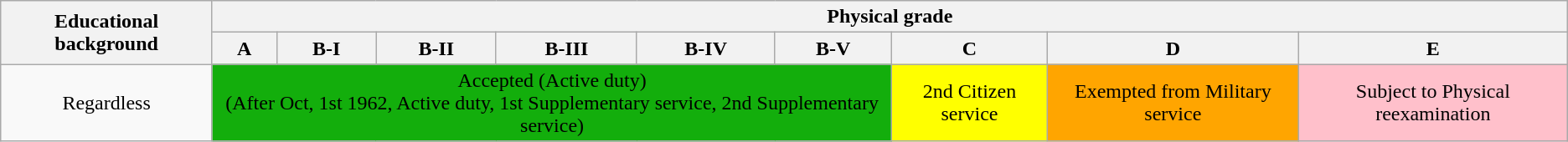<table class="wikitable">
<tr>
<th rowspan="2">Educational background</th>
<th colspan="9">Physical grade</th>
</tr>
<tr>
<th>A</th>
<th>B-I</th>
<th>B-II</th>
<th>B-III</th>
<th>B-IV</th>
<th>B-V</th>
<th>C</th>
<th>D</th>
<th>E</th>
</tr>
<tr>
<td div style="text-align:center">Regardless</td>
<td colspan="6" div style="background:#13ae0c; text-align:center;">Accepted (Active duty)<br>(After Oct, 1st 1962, Active duty, 1st Supplementary service, 2nd Supplementary service)</td>
<td div style="background:yellow; text-align:center;">2nd Citizen service</td>
<td div style="background:orange; text-align:center;">Exempted from Military service</td>
<td div style="background:pink; text-align:center;">Subject to Physical reexamination</td>
</tr>
</table>
